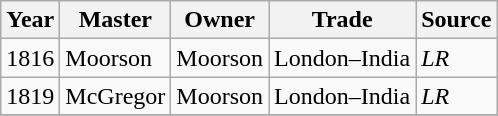<table class=" wikitable">
<tr>
<th>Year</th>
<th>Master</th>
<th>Owner</th>
<th>Trade</th>
<th>Source</th>
</tr>
<tr>
<td>1816</td>
<td>Moorson</td>
<td>Moorson</td>
<td>London–India</td>
<td><em>LR</em></td>
</tr>
<tr>
<td>1819</td>
<td>McGregor</td>
<td>Moorson</td>
<td>London–India</td>
<td><em>LR</em></td>
</tr>
<tr>
</tr>
</table>
